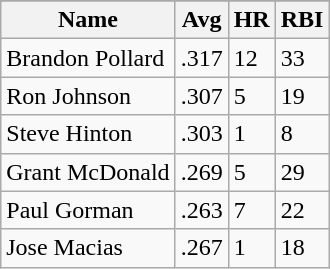<table class="wikitable">
<tr>
</tr>
<tr>
<th>Name</th>
<th>Avg</th>
<th>HR</th>
<th>RBI</th>
</tr>
<tr>
<td>Brandon Pollard</td>
<td>.317</td>
<td>12</td>
<td>33</td>
</tr>
<tr>
<td>Ron Johnson</td>
<td>.307</td>
<td>5</td>
<td>19</td>
</tr>
<tr>
<td>Steve Hinton</td>
<td>.303</td>
<td>1</td>
<td>8</td>
</tr>
<tr>
<td>Grant McDonald</td>
<td>.269</td>
<td>5</td>
<td>29</td>
</tr>
<tr>
<td>Paul Gorman</td>
<td>.263</td>
<td>7</td>
<td>22</td>
</tr>
<tr>
<td>Jose Macias</td>
<td>.267</td>
<td>1</td>
<td>18</td>
</tr>
</table>
